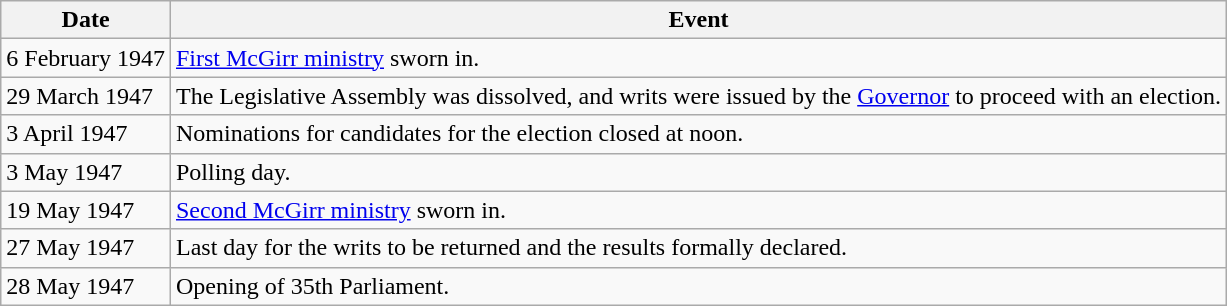<table class="wikitable">
<tr>
<th>Date</th>
<th>Event</th>
</tr>
<tr>
<td>6 February 1947</td>
<td><a href='#'>First McGirr ministry</a> sworn in.</td>
</tr>
<tr>
<td>29 March 1947</td>
<td>The Legislative Assembly was dissolved, and writs were issued by the <a href='#'>Governor</a> to proceed with an election.</td>
</tr>
<tr>
<td>3 April 1947</td>
<td>Nominations for candidates for the election closed at noon.</td>
</tr>
<tr>
<td>3 May 1947</td>
<td>Polling day.</td>
</tr>
<tr>
<td>19 May 1947</td>
<td><a href='#'>Second McGirr ministry</a> sworn in.</td>
</tr>
<tr>
<td>27 May 1947</td>
<td>Last day for the writs to be returned and the results formally declared.</td>
</tr>
<tr>
<td>28 May 1947</td>
<td>Opening of 35th Parliament.</td>
</tr>
</table>
